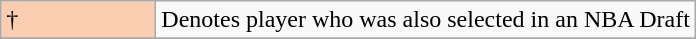<table class="wikitable">
<tr>
<td style="background-color:#FBCEB1; width:6em">†</td>
<td>Denotes player who was also selected in an NBA Draft</td>
</tr>
<tr>
</tr>
</table>
